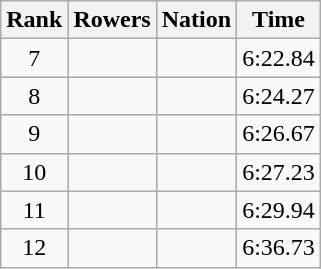<table class="wikitable sortable" style="text-align:center">
<tr>
<th>Rank</th>
<th>Rowers</th>
<th>Nation</th>
<th>Time</th>
</tr>
<tr>
<td>7</td>
<td align=left data-sort-value="Dickison, Don"></td>
<td align=left></td>
<td>6:22.84</td>
</tr>
<tr>
<td>8</td>
<td align=left data-sort-value="Händle, Christian"></td>
<td align=left></td>
<td>6:24.27</td>
</tr>
<tr>
<td>9</td>
<td align=left data-sort-value="Smith, Jonathan"></td>
<td align=left></td>
<td>6:26.67</td>
</tr>
<tr>
<td>10</td>
<td align=left data-sort-value="Dani, Zsolt"></td>
<td align=left></td>
<td>6:27.23</td>
</tr>
<tr>
<td>11</td>
<td align=left data-sort-value="Gonin, René"></td>
<td align=left></td>
<td>6:29.94</td>
</tr>
<tr>
<td>12</td>
<td align=left data-sort-value="Shaposhnykov, Leonid"></td>
<td align=left></td>
<td>6:36.73</td>
</tr>
</table>
